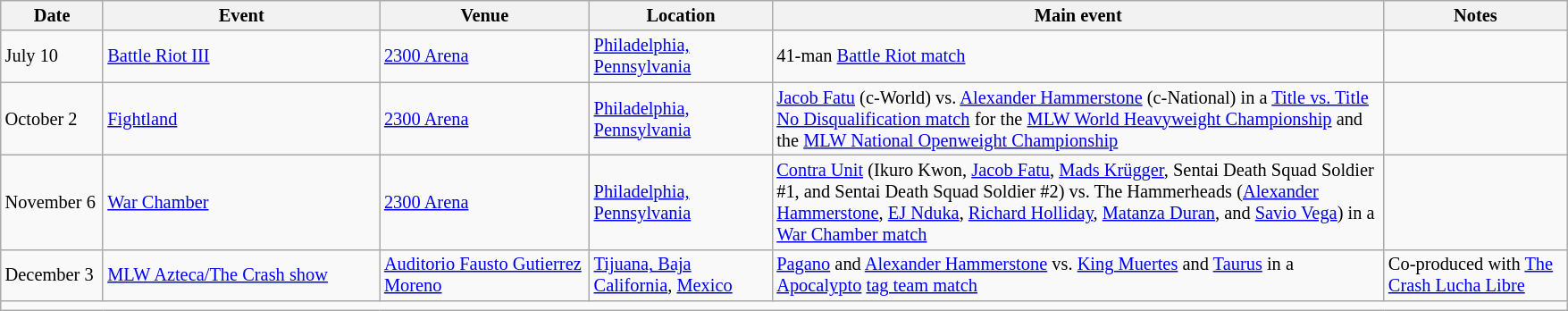<table class="sortable wikitable succession-box" style="font-size:85%; font-size:85%">
<tr>
<th scope="col" width="70">Date</th>
<th scope="col" width="200">Event</th>
<th scope="col" width="150">Venue</th>
<th scope="col" width="130">Location</th>
<th scope="col" width="450">Main event</th>
<th scope="col" width="130">Notes</th>
</tr>
<tr>
<td>July 10</td>
<td><a href='#'>Battle Riot III</a></td>
<td><a href='#'>2300 Arena</a></td>
<td><a href='#'>Philadelphia, Pennsylvania</a></td>
<td>41-man <a href='#'>Battle Riot match</a></td>
<td></td>
</tr>
<tr>
<td>October 2</td>
<td><a href='#'>Fightland</a></td>
<td><a href='#'>2300 Arena</a></td>
<td><a href='#'>Philadelphia, Pennsylvania</a></td>
<td><a href='#'>Jacob Fatu</a> (c-World) vs. <a href='#'>Alexander Hammerstone</a> (c-National) in a <a href='#'>Title vs. Title</a> <a href='#'>No Disqualification match</a> for the <a href='#'>MLW World Heavyweight Championship</a> and the <a href='#'>MLW National Openweight Championship</a></td>
<td></td>
</tr>
<tr>
<td>November 6</td>
<td><a href='#'>War Chamber</a></td>
<td><a href='#'>2300 Arena</a></td>
<td><a href='#'>Philadelphia, Pennsylvania</a></td>
<td><a href='#'>Contra Unit</a> (Ikuro Kwon, <a href='#'>Jacob Fatu</a>, <a href='#'>Mads Krügger</a>, Sentai Death Squad Soldier #1, and Sentai Death Squad Soldier #2) vs. The Hammerheads (<a href='#'>Alexander Hammerstone</a>, <a href='#'>EJ Nduka</a>, <a href='#'>Richard Holliday</a>, <a href='#'>Matanza Duran</a>, and <a href='#'>Savio Vega</a>) in a <a href='#'>War Chamber match</a></td>
<td></td>
</tr>
<tr>
<td>December 3</td>
<td><a href='#'>MLW Azteca/The Crash show</a></td>
<td><a href='#'>Auditorio Fausto Gutierrez Moreno</a></td>
<td><a href='#'>Tijuana, Baja California</a>, <a href='#'>Mexico</a></td>
<td><a href='#'>Pagano</a> and <a href='#'>Alexander Hammerstone</a> vs. <a href='#'>King Muertes</a> and <a href='#'>Taurus</a> in a <a href='#'>Apocalypto</a> <a href='#'>tag team match</a></td>
<td>Co-produced with <a href='#'>The Crash Lucha Libre</a></td>
</tr>
<tr>
<td colspan="6"></td>
</tr>
</table>
